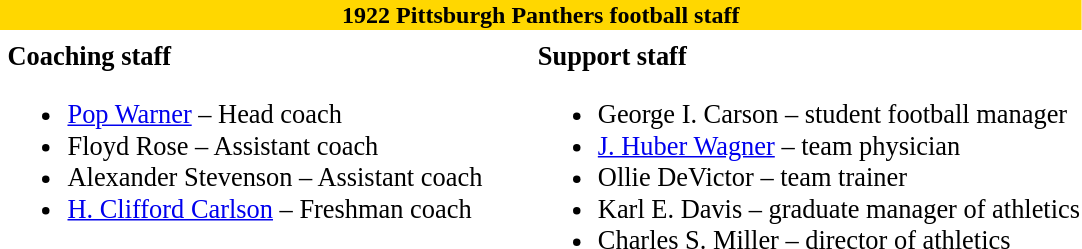<table class="toccolours" style="text-align: left;">
<tr>
<th colspan="10" style="background:gold; color:dark blue; text-align: center;"><strong>1922 Pittsburgh Panthers football staff</strong></th>
</tr>
<tr>
<td colspan="10" align="right"></td>
</tr>
<tr>
<td valign="top"></td>
<td style="font-size: 110%;" valign="top"><strong>Coaching staff</strong><br><ul><li><a href='#'>Pop Warner</a> – Head coach</li><li>Floyd Rose – Assistant coach</li><li>Alexander Stevenson – Assistant coach</li><li><a href='#'>H. Clifford Carlson</a> – Freshman coach</li></ul></td>
<td width="25"> </td>
<td valign="top"></td>
<td style="font-size: 110%;" valign="top"><strong>Support staff</strong><br><ul><li>George I. Carson – student football manager</li><li><a href='#'>J. Huber Wagner</a> – team physician</li><li>Ollie DeVictor – team trainer</li><li>Karl E. Davis – graduate manager of athletics</li><li>Charles S. Miller – director of athletics</li></ul></td>
</tr>
</table>
